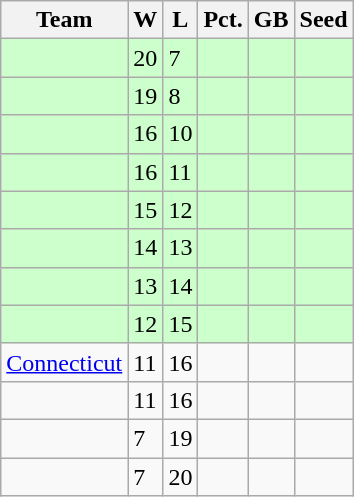<table class=wikitable>
<tr>
<th>Team</th>
<th>W</th>
<th>L</th>
<th>Pct.</th>
<th>GB</th>
<th>Seed</th>
</tr>
<tr bgcolor=#ccffcc>
<td></td>
<td>20</td>
<td>7</td>
<td></td>
<td></td>
<td></td>
</tr>
<tr bgcolor=#ccffcc>
<td></td>
<td>19</td>
<td>8</td>
<td></td>
<td></td>
<td></td>
</tr>
<tr bgcolor=#ccffcc>
<td></td>
<td>16</td>
<td>10</td>
<td></td>
<td></td>
<td></td>
</tr>
<tr bgcolor=#ccffcc>
<td></td>
<td>16</td>
<td>11</td>
<td></td>
<td></td>
<td></td>
</tr>
<tr bgcolor=#ccffcc>
<td></td>
<td>15</td>
<td>12</td>
<td></td>
<td></td>
<td></td>
</tr>
<tr bgcolor=#ccffcc>
<td></td>
<td>14</td>
<td>13</td>
<td></td>
<td></td>
<td></td>
</tr>
<tr bgcolor=#ccffcc>
<td></td>
<td>13</td>
<td>14</td>
<td></td>
<td></td>
<td></td>
</tr>
<tr bgcolor=#ccffcc>
<td></td>
<td>12</td>
<td>15</td>
<td></td>
<td></td>
<td></td>
</tr>
<tr>
<td><a href='#'>Connecticut</a></td>
<td>11</td>
<td>16</td>
<td></td>
<td></td>
<td></td>
</tr>
<tr>
<td></td>
<td>11</td>
<td>16</td>
<td></td>
<td></td>
<td></td>
</tr>
<tr>
<td></td>
<td>7</td>
<td>19</td>
<td></td>
<td></td>
<td></td>
</tr>
<tr>
<td></td>
<td>7</td>
<td>20</td>
<td></td>
<td></td>
<td></td>
</tr>
</table>
